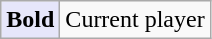<table class=wikitable>
<tr>
<td bgcolor=E6E6FA><strong>Bold</strong></td>
<td>Current player</td>
</tr>
</table>
